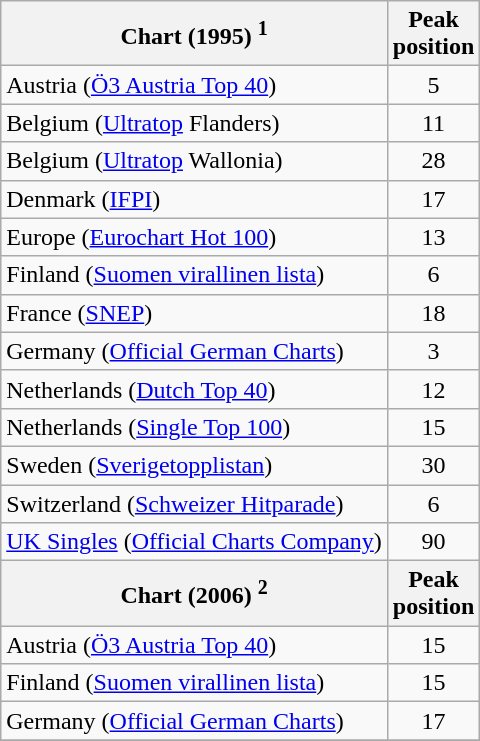<table class="wikitable sortable">
<tr>
<th>Chart (1995) <sup>1</sup></th>
<th>Peak<br>position</th>
</tr>
<tr>
<td>Austria (<a href='#'>Ö3 Austria Top 40</a>)</td>
<td align="center">5</td>
</tr>
<tr>
<td>Belgium (<a href='#'>Ultratop</a> Flanders)</td>
<td align="center">11</td>
</tr>
<tr>
<td>Belgium (<a href='#'>Ultratop</a> Wallonia)</td>
<td align="center">28</td>
</tr>
<tr>
<td>Denmark (<a href='#'>IFPI</a>)</td>
<td align="center">17</td>
</tr>
<tr>
<td>Europe (<a href='#'>Eurochart Hot 100</a>)</td>
<td align="center">13</td>
</tr>
<tr>
<td>Finland (<a href='#'>Suomen virallinen lista</a>)</td>
<td align="center">6</td>
</tr>
<tr>
<td>France (<a href='#'>SNEP</a>)</td>
<td align="center">18</td>
</tr>
<tr>
<td>Germany (<a href='#'>Official German Charts</a>)</td>
<td align="center">3</td>
</tr>
<tr>
<td>Netherlands (<a href='#'>Dutch Top 40</a>)</td>
<td align="center">12</td>
</tr>
<tr>
<td>Netherlands (<a href='#'>Single Top 100</a>)</td>
<td align="center">15</td>
</tr>
<tr>
<td>Sweden (<a href='#'>Sverigetopplistan</a>)</td>
<td align="center">30</td>
</tr>
<tr>
<td>Switzerland (<a href='#'>Schweizer Hitparade</a>)</td>
<td align="center">6</td>
</tr>
<tr>
<td><a href='#'>UK Singles</a> (<a href='#'>Official Charts Company</a>)</td>
<td align="center">90</td>
</tr>
<tr>
<th>Chart (2006) <sup>2</sup></th>
<th>Peak<br>position</th>
</tr>
<tr>
<td>Austria (<a href='#'>Ö3 Austria Top 40</a>)</td>
<td align="center">15</td>
</tr>
<tr>
<td>Finland (<a href='#'>Suomen virallinen lista</a>)</td>
<td align="center">15</td>
</tr>
<tr>
<td>Germany (<a href='#'>Official German Charts</a>)</td>
<td align="center">17</td>
</tr>
<tr>
</tr>
</table>
